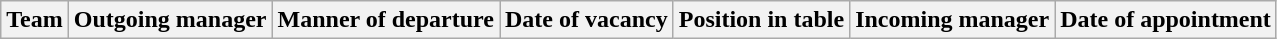<table class="wikitable sortable">
<tr>
<th>Team</th>
<th>Outgoing manager</th>
<th>Manner of departure</th>
<th>Date of vacancy</th>
<th>Position in table</th>
<th>Incoming manager</th>
<th>Date of appointment</th>
</tr>
</table>
